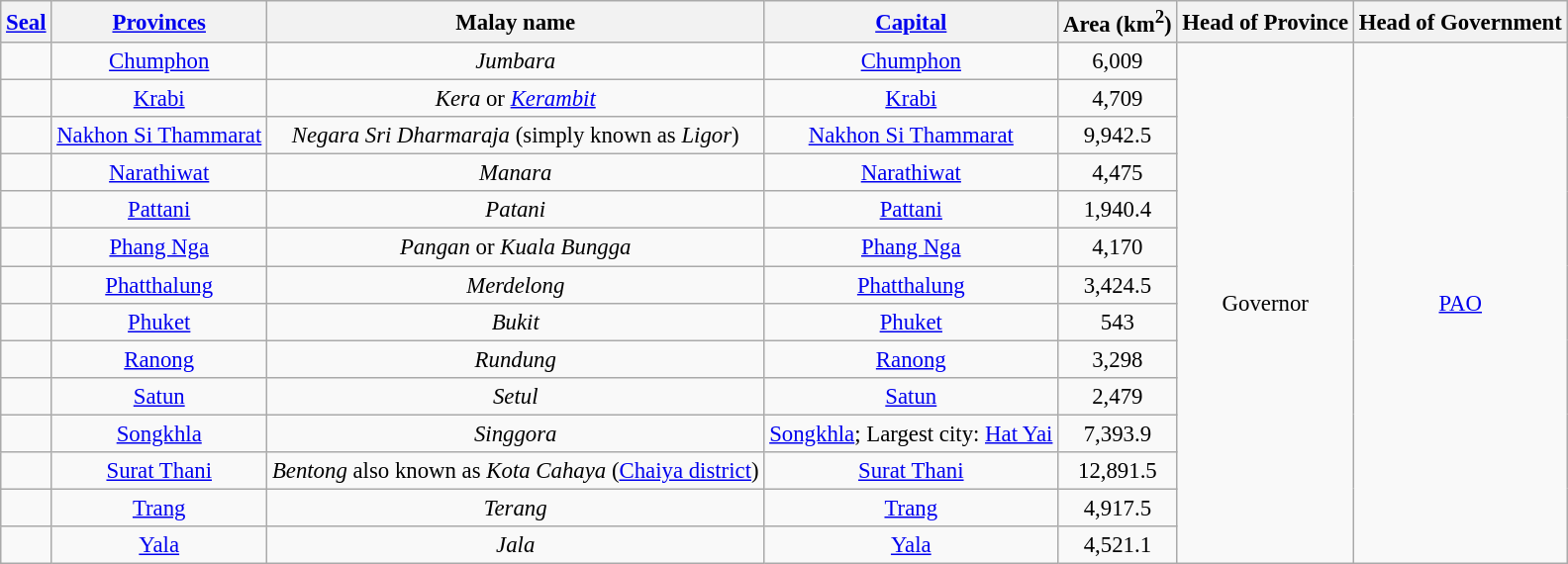<table class="wikitable noresize sortable" style="text-align:center; font-size:95%">
<tr>
<th class="unsortable"><a href='#'>Seal</a></th>
<th><a href='#'>Provinces</a></th>
<th>Malay name</th>
<th><a href='#'>Capital</a></th>
<th>Area (km<sup>2</sup>)</th>
<th>Head of Province</th>
<th>Head of Government</th>
</tr>
<tr>
<td></td>
<td><a href='#'>Chumphon</a></td>
<td><em>Jumbara</em></td>
<td><a href='#'>Chumphon</a></td>
<td>6,009</td>
<td rowspan=14>Governor</td>
<td rowspan=14><a href='#'>PAO</a></td>
</tr>
<tr>
<td></td>
<td><a href='#'>Krabi</a></td>
<td><em>Kera</em> or <em><a href='#'>Kerambit</a></em></td>
<td><a href='#'>Krabi</a></td>
<td>4,709</td>
</tr>
<tr>
<td></td>
<td><a href='#'>Nakhon Si Thammarat</a></td>
<td><em>Negara Sri Dharmaraja</em> (simply known as <em>Ligor</em>)</td>
<td><a href='#'>Nakhon Si Thammarat</a></td>
<td>9,942.5</td>
</tr>
<tr>
<td></td>
<td><a href='#'>Narathiwat</a></td>
<td><em>Manara</em></td>
<td><a href='#'>Narathiwat</a></td>
<td>4,475</td>
</tr>
<tr>
<td></td>
<td><a href='#'>Pattani</a></td>
<td><em>Patani</em></td>
<td><a href='#'>Pattani</a></td>
<td>1,940.4</td>
</tr>
<tr>
<td></td>
<td><a href='#'>Phang Nga</a></td>
<td><em>Pangan</em> or <em>Kuala Bungga</em></td>
<td><a href='#'>Phang Nga</a></td>
<td>4,170</td>
</tr>
<tr>
<td></td>
<td><a href='#'>Phatthalung</a></td>
<td><em>Merdelong</em></td>
<td><a href='#'>Phatthalung</a></td>
<td>3,424.5</td>
</tr>
<tr>
<td></td>
<td><a href='#'>Phuket</a></td>
<td><em>Bukit</em></td>
<td><a href='#'>Phuket</a></td>
<td>543</td>
</tr>
<tr>
<td></td>
<td><a href='#'>Ranong</a></td>
<td><em>Rundung</em></td>
<td><a href='#'>Ranong</a></td>
<td>3,298</td>
</tr>
<tr>
<td></td>
<td><a href='#'>Satun</a></td>
<td><em>Setul</em></td>
<td><a href='#'>Satun</a></td>
<td>2,479</td>
</tr>
<tr>
<td></td>
<td><a href='#'>Songkhla</a></td>
<td><em>Singgora</em></td>
<td><a href='#'>Songkhla</a>; Largest city: <a href='#'>Hat Yai</a></td>
<td>7,393.9</td>
</tr>
<tr>
<td></td>
<td><a href='#'>Surat Thani</a></td>
<td><em>Bentong</em> also known as <em>Kota Cahaya</em> (<a href='#'>Chaiya district</a>)</td>
<td><a href='#'>Surat Thani</a></td>
<td>12,891.5</td>
</tr>
<tr>
<td></td>
<td><a href='#'>Trang</a></td>
<td><em>Terang</em></td>
<td><a href='#'>Trang</a></td>
<td>4,917.5</td>
</tr>
<tr>
<td></td>
<td><a href='#'>Yala</a></td>
<td><em>Jala</em></td>
<td><a href='#'>Yala</a></td>
<td>4,521.1</td>
</tr>
</table>
